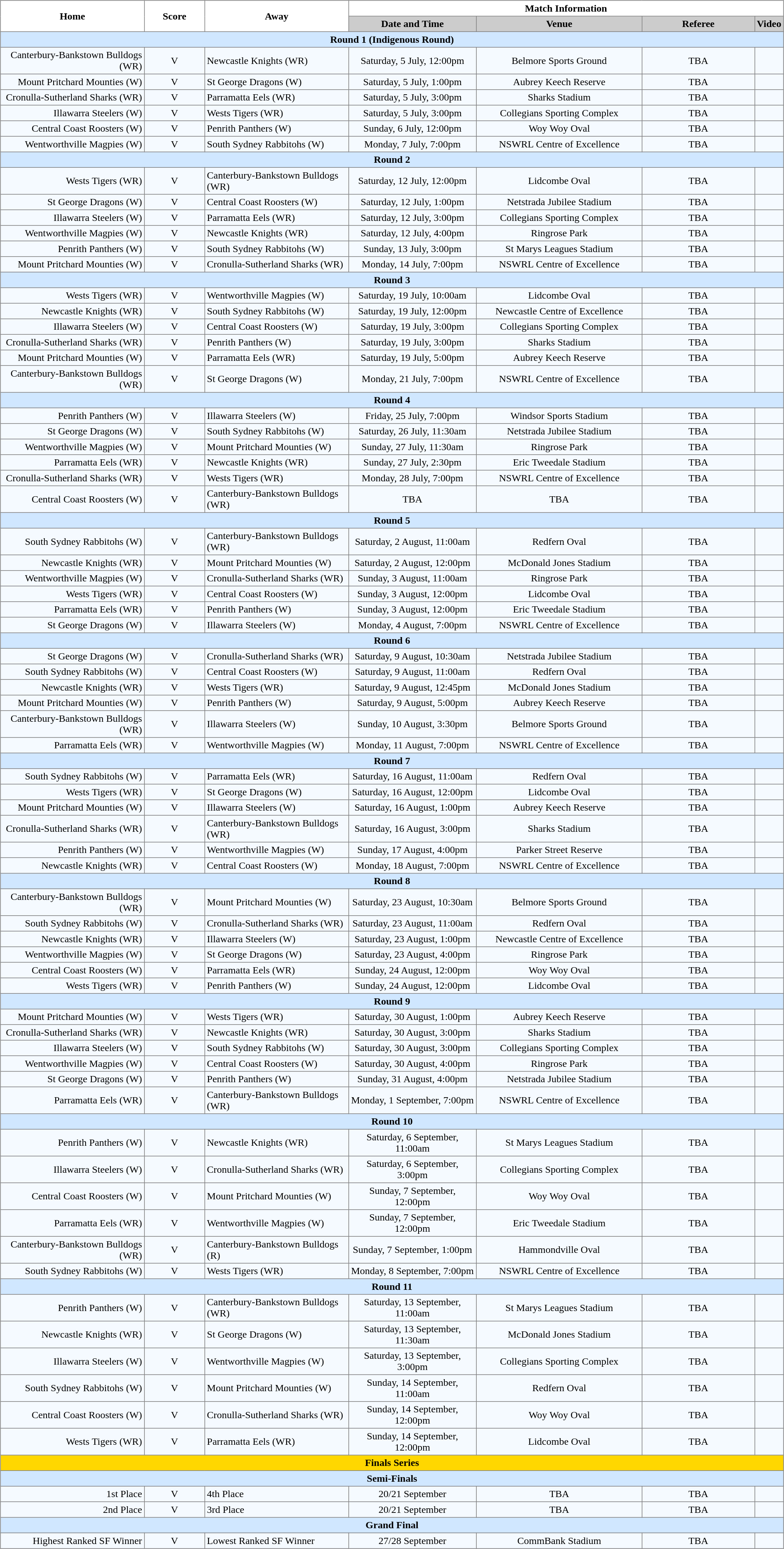<table class="mw-collapsible mw-collapsed" width="100%">
<tr>
<td valign="left" width="25%"><br><table border="1" cellpadding="3" cellspacing="0" width="100%" style="border-collapse:collapse;  text-align:center;">
<tr>
<th rowspan="2" width="19%">Home</th>
<th rowspan="2" width="8%">Score</th>
<th rowspan="2" width="19%">Away</th>
<th colspan="4">Match Information</th>
</tr>
<tr bgcolor="#CCCCCC">
<th width="17%">Date and Time</th>
<th width="22%">Venue</th>
<th width="50%">Referee</th>
<th>Video</th>
</tr>
<tr style="background:#d0e7ff;">
<td colspan="7"><strong>Round 1 (Indigenous Round)</strong></td>
</tr>
<tr style="text-align:center; background:#f5faff;">
<td align="right">Canterbury-Bankstown Bulldogs (WR) </td>
<td>V</td>
<td align="left"> Newcastle Knights (WR)</td>
<td>Saturday, 5 July, 12:00pm</td>
<td>Belmore Sports Ground</td>
<td>TBA</td>
<td></td>
</tr>
<tr style="text-align:center; background:#f5faff;">
<td align="right">Mount Pritchard Mounties (W) </td>
<td>V</td>
<td align="left"> St George Dragons (W)</td>
<td>Saturday, 5 July, 1:00pm</td>
<td>Aubrey Keech Reserve</td>
<td>TBA</td>
<td></td>
</tr>
<tr style="text-align:center; background:#f5faff;">
<td align="right">Cronulla-Sutherland Sharks (WR) </td>
<td>V</td>
<td align="left"> Parramatta Eels (WR)</td>
<td>Saturday, 5 July, 3:00pm</td>
<td>Sharks Stadium</td>
<td>TBA</td>
<td></td>
</tr>
<tr style="text-align:center; background:#f5faff;">
<td align="right">Illawarra Steelers (W) </td>
<td>V</td>
<td align="left"> Wests Tigers (WR)</td>
<td>Saturday, 5 July, 3:00pm</td>
<td>Collegians Sporting Complex</td>
<td>TBA</td>
<td></td>
</tr>
<tr style="text-align:center; background:#f5faff;">
<td align="right">Central Coast Roosters (W) </td>
<td>V</td>
<td align="left"> Penrith Panthers (W)</td>
<td>Sunday, 6 July, 12:00pm</td>
<td>Woy Woy Oval</td>
<td>TBA</td>
<td></td>
</tr>
<tr style="text-align:center; background:#f5faff;">
<td align="right">Wentworthville Magpies (W) </td>
<td>V</td>
<td align="left"> South Sydney Rabbitohs (W)</td>
<td>Monday, 7 July, 7:00pm</td>
<td>NSWRL Centre of Excellence</td>
<td>TBA</td>
<td></td>
</tr>
<tr style="background:#d0e7ff;">
<td colspan="7"><strong>Round 2</strong></td>
</tr>
<tr style="text-align:center; background:#f5faff;">
<td align="right">Wests Tigers (WR) </td>
<td>V</td>
<td align="left"> Canterbury-Bankstown Bulldogs (WR)</td>
<td>Saturday, 12 July, 12:00pm</td>
<td>Lidcombe Oval</td>
<td>TBA</td>
<td></td>
</tr>
<tr style="text-align:center; background:#f5faff;">
<td align="right">St George Dragons (W) </td>
<td>V</td>
<td align="left"> Central Coast Roosters (W)</td>
<td>Saturday, 12 July, 1:00pm</td>
<td>Netstrada Jubilee Stadium</td>
<td>TBA</td>
<td></td>
</tr>
<tr style="text-align:center; background:#f5faff;">
<td align="right">Illawarra Steelers (W) </td>
<td>V</td>
<td align="left"> Parramatta Eels (WR)</td>
<td>Saturday, 12 July, 3:00pm</td>
<td>Collegians Sporting Complex</td>
<td>TBA</td>
<td></td>
</tr>
<tr style="text-align:center; background:#f5faff;">
<td align="right">Wentworthville Magpies (W) </td>
<td>V</td>
<td align="left"> Newcastle Knights (WR)</td>
<td>Saturday, 12 July, 4:00pm</td>
<td>Ringrose Park</td>
<td>TBA</td>
<td></td>
</tr>
<tr style="text-align:center; background:#f5faff;">
<td align="right">Penrith Panthers (W) </td>
<td>V</td>
<td align="left"> South Sydney Rabbitohs (W)</td>
<td>Sunday, 13 July, 3:00pm</td>
<td>St Marys Leagues Stadium</td>
<td>TBA</td>
<td></td>
</tr>
<tr style="text-align:center; background:#f5faff;">
<td align="right">Mount Pritchard Mounties (W) </td>
<td>V</td>
<td align="left"> Cronulla-Sutherland Sharks (WR)</td>
<td>Monday, 14 July, 7:00pm</td>
<td>NSWRL Centre of Excellence</td>
<td>TBA</td>
<td></td>
</tr>
<tr style="background:#d0e7ff;">
<td colspan="7"><strong>Round 3</strong></td>
</tr>
<tr style="text-align:center; background:#f5faff;">
<td align="right">Wests Tigers (WR) </td>
<td>V</td>
<td align="left"> Wentworthville Magpies (W)</td>
<td>Saturday, 19 July, 10:00am</td>
<td>Lidcombe Oval</td>
<td>TBA</td>
<td></td>
</tr>
<tr style="text-align:center; background:#f5faff;">
<td align="right">Newcastle Knights (WR) </td>
<td>V</td>
<td align="left"> South Sydney Rabbitohs (W)</td>
<td>Saturday, 19 July, 12:00pm</td>
<td>Newcastle Centre of Excellence</td>
<td>TBA</td>
<td></td>
</tr>
<tr style="text-align:center; background:#f5faff;">
<td align="right">Illawarra Steelers (W) </td>
<td>V</td>
<td align="left"> Central Coast Roosters (W)</td>
<td>Saturday, 19 July, 3:00pm</td>
<td>Collegians Sporting Complex</td>
<td>TBA</td>
<td></td>
</tr>
<tr style="text-align:center; background:#f5faff;">
<td align="right">Cronulla-Sutherland Sharks (WR) </td>
<td>V</td>
<td align="left"> Penrith Panthers (W)</td>
<td>Saturday, 19 July, 3:00pm</td>
<td>Sharks Stadium</td>
<td>TBA</td>
<td></td>
</tr>
<tr style="text-align:center; background:#f5faff;">
<td align="right">Mount Pritchard Mounties (W) </td>
<td>V</td>
<td align="left"> Parramatta Eels (WR)</td>
<td>Saturday, 19 July, 5:00pm</td>
<td>Aubrey Keech Reserve</td>
<td>TBA</td>
<td></td>
</tr>
<tr style="text-align:center; background:#f5faff;">
<td align="right">Canterbury-Bankstown Bulldogs (WR) </td>
<td>V</td>
<td align="left"> St George Dragons (W)</td>
<td>Monday, 21 July, 7:00pm</td>
<td>NSWRL Centre of Excellence</td>
<td>TBA</td>
<td></td>
</tr>
<tr style="background:#d0e7ff;">
<td colspan="7"><strong>Round 4</strong></td>
</tr>
<tr style="text-align:center; background:#f5faff;">
<td align="right">Penrith Panthers (W) </td>
<td>V</td>
<td align="left"> Illawarra Steelers (W)</td>
<td>Friday, 25 July, 7:00pm</td>
<td>Windsor Sports Stadium</td>
<td>TBA</td>
<td></td>
</tr>
<tr style="text-align:center; background:#f5faff;">
<td align="right">St George Dragons (W) </td>
<td>V</td>
<td align="left"> South Sydney Rabbitohs (W)</td>
<td>Saturday, 26 July, 11:30am</td>
<td>Netstrada Jubilee Stadium</td>
<td>TBA</td>
<td></td>
</tr>
<tr style="text-align:center; background:#f5faff;">
<td align="right">Wentworthville Magpies (W) </td>
<td>V</td>
<td align="left"> Mount Pritchard Mounties (W)</td>
<td>Sunday, 27 July, 11:30am</td>
<td>Ringrose Park</td>
<td>TBA</td>
<td></td>
</tr>
<tr style="text-align:center; background:#f5faff;">
<td align="right">Parramatta Eels (WR) </td>
<td>V</td>
<td align="left"> Newcastle Knights (WR)</td>
<td>Sunday, 27 July, 2:30pm</td>
<td>Eric Tweedale Stadium</td>
<td>TBA</td>
<td></td>
</tr>
<tr style="text-align:center; background:#f5faff;">
<td align="right">Cronulla-Sutherland Sharks (WR) </td>
<td>V</td>
<td align="left"> Wests Tigers (WR)</td>
<td>Monday, 28 July, 7:00pm</td>
<td>NSWRL Centre of Excellence</td>
<td>TBA</td>
<td></td>
</tr>
<tr style="text-align:center; background:#f5faff;">
<td align="right">Central Coast Roosters (W) </td>
<td>V</td>
<td align="left"> Canterbury-Bankstown Bulldogs (WR)</td>
<td>TBA</td>
<td>TBA</td>
<td>TBA</td>
<td></td>
</tr>
<tr style="background:#d0e7ff;">
<td colspan="7"><strong>Round 5</strong></td>
</tr>
<tr style="text-align:center; background:#f5faff;">
<td align="right">South Sydney Rabbitohs (W) </td>
<td>V</td>
<td align="left"> Canterbury-Bankstown Bulldogs (WR)</td>
<td>Saturday, 2 August, 11:00am</td>
<td>Redfern Oval</td>
<td>TBA</td>
<td></td>
</tr>
<tr style="text-align:center; background:#f5faff;">
<td align="right">Newcastle Knights (WR) </td>
<td>V</td>
<td align="left"> Mount Pritchard Mounties (W)</td>
<td>Saturday, 2 August, 12:00pm</td>
<td>McDonald Jones Stadium</td>
<td>TBA</td>
<td></td>
</tr>
<tr style="text-align:center; background:#f5faff;">
<td align="right">Wentworthville Magpies (W) </td>
<td>V</td>
<td align="left"> Cronulla-Sutherland Sharks (WR)</td>
<td>Sunday, 3 August, 11:00am</td>
<td>Ringrose Park</td>
<td>TBA</td>
<td></td>
</tr>
<tr style="text-align:center; background:#f5faff;">
<td align="right">Wests Tigers (WR) </td>
<td>V</td>
<td align="left"> Central Coast Roosters (W)</td>
<td>Sunday, 3 August, 12:00pm</td>
<td>Lidcombe Oval</td>
<td>TBA</td>
<td></td>
</tr>
<tr style="text-align:center; background:#f5faff;">
<td align="right">Parramatta Eels (WR) </td>
<td>V</td>
<td align="left"> Penrith Panthers (W)</td>
<td>Sunday, 3 August, 12:00pm</td>
<td>Eric Tweedale Stadium</td>
<td>TBA</td>
<td></td>
</tr>
<tr style="text-align:center; background:#f5faff;">
<td align="right">St George Dragons (W) </td>
<td>V</td>
<td align="left"> Illawarra Steelers (W)</td>
<td>Monday, 4 August, 7:00pm</td>
<td>NSWRL Centre of Excellence</td>
<td>TBA</td>
<td></td>
</tr>
<tr style="background:#d0e7ff;">
<td colspan="7"><strong>Round 6</strong></td>
</tr>
<tr style="text-align:center; background:#f5faff;">
<td align="right">St George Dragons (W) </td>
<td>V</td>
<td align="left"> Cronulla-Sutherland Sharks (WR)</td>
<td>Saturday, 9 August, 10:30am</td>
<td>Netstrada Jubilee Stadium</td>
<td>TBA</td>
<td></td>
</tr>
<tr style="text-align:center; background:#f5faff;">
<td align="right">South Sydney Rabbitohs (W) </td>
<td>V</td>
<td align="left"> Central Coast Roosters (W)</td>
<td>Saturday, 9 August, 11:00am</td>
<td>Redfern Oval</td>
<td>TBA</td>
<td></td>
</tr>
<tr style="text-align:center; background:#f5faff;">
<td align="right">Newcastle Knights (WR) </td>
<td>V</td>
<td align="left"> Wests Tigers (WR)</td>
<td>Saturday, 9 August, 12:45pm</td>
<td>McDonald Jones Stadium</td>
<td>TBA</td>
<td></td>
</tr>
<tr style="text-align:center; background:#f5faff;">
<td align="right">Mount Pritchard Mounties (W) </td>
<td>V</td>
<td align="left"> Penrith Panthers (W)</td>
<td>Saturday, 9 August, 5:00pm</td>
<td>Aubrey Keech Reserve</td>
<td>TBA</td>
<td></td>
</tr>
<tr style="text-align:center; background:#f5faff;">
<td align="right">Canterbury-Bankstown Bulldogs (WR) </td>
<td>V</td>
<td align="left"> Illawarra Steelers (W)</td>
<td>Sunday, 10 August, 3:30pm</td>
<td>Belmore Sports Ground</td>
<td>TBA</td>
<td></td>
</tr>
<tr style="text-align:center; background:#f5faff;">
<td align="right">Parramatta Eels (WR) </td>
<td>V</td>
<td align="left"> Wentworthville Magpies (W)</td>
<td>Monday, 11 August, 7:00pm</td>
<td>NSWRL Centre of Excellence</td>
<td>TBA</td>
<td></td>
</tr>
<tr style="background:#d0e7ff;">
<td colspan="7"><strong>Round 7</strong></td>
</tr>
<tr style="text-align:center; background:#f5faff;">
<td align="right">South Sydney Rabbitohs (W) </td>
<td>V</td>
<td align="left"> Parramatta Eels (WR)</td>
<td>Saturday, 16 August, 11:00am</td>
<td>Redfern Oval</td>
<td>TBA</td>
<td></td>
</tr>
<tr style="text-align:center; background:#f5faff;">
<td align="right">Wests Tigers (WR) </td>
<td>V</td>
<td align="left"> St George Dragons (W)</td>
<td>Saturday, 16 August, 12:00pm</td>
<td>Lidcombe Oval</td>
<td>TBA</td>
<td></td>
</tr>
<tr style="text-align:center; background:#f5faff;">
<td align="right">Mount Pritchard Mounties (W) </td>
<td>V</td>
<td align="left"> Illawarra Steelers (W)</td>
<td>Saturday, 16 August, 1:00pm</td>
<td>Aubrey Keech Reserve</td>
<td>TBA</td>
<td></td>
</tr>
<tr style="text-align:center; background:#f5faff;">
<td align="right">Cronulla-Sutherland Sharks (WR) </td>
<td>V</td>
<td align="left"> Canterbury-Bankstown Bulldogs (WR)</td>
<td>Saturday, 16 August, 3:00pm</td>
<td>Sharks Stadium</td>
<td>TBA</td>
<td></td>
</tr>
<tr style="text-align:center; background:#f5faff;">
<td align="right">Penrith Panthers (W) </td>
<td>V</td>
<td align="left"> Wentworthville Magpies (W)</td>
<td>Sunday, 17 August, 4:00pm</td>
<td>Parker Street Reserve</td>
<td>TBA</td>
<td></td>
</tr>
<tr style="text-align:center; background:#f5faff;">
<td align="right">Newcastle Knights (WR) </td>
<td>V</td>
<td align="left"> Central Coast Roosters (W)</td>
<td>Monday, 18 August, 7:00pm</td>
<td>NSWRL Centre of Excellence</td>
<td>TBA</td>
<td></td>
</tr>
<tr style="background:#d0e7ff;">
<td colspan="7"><strong>Round 8</strong></td>
</tr>
<tr style="text-align:center; background:#f5faff;">
<td align="right">Canterbury-Bankstown Bulldogs (WR) </td>
<td>V</td>
<td align="left"> Mount Pritchard Mounties (W)</td>
<td>Saturday, 23 August, 10:30am</td>
<td>Belmore Sports Ground</td>
<td>TBA</td>
<td></td>
</tr>
<tr style="text-align:center; background:#f5faff;">
<td align="right">South Sydney Rabbitohs (W) </td>
<td>V</td>
<td align="left"> Cronulla-Sutherland Sharks (WR)</td>
<td>Saturday, 23 August, 11:00am</td>
<td>Redfern Oval</td>
<td>TBA</td>
<td></td>
</tr>
<tr style="text-align:center; background:#f5faff;">
<td align="right">Newcastle Knights (WR) </td>
<td>V</td>
<td align="left"> Illawarra Steelers (W)</td>
<td>Saturday, 23 August, 1:00pm</td>
<td>Newcastle Centre of Excellence</td>
<td>TBA</td>
<td></td>
</tr>
<tr style="text-align:center; background:#f5faff;">
<td align="right">Wentworthville Magpies (W) </td>
<td>V</td>
<td align="left"> St George Dragons (W)</td>
<td>Saturday, 23 August, 4:00pm</td>
<td>Ringrose Park</td>
<td>TBA</td>
<td></td>
</tr>
<tr style="text-align:center; background:#f5faff;">
<td align="right">Central Coast Roosters (W) </td>
<td>V</td>
<td align="left"> Parramatta Eels (WR)</td>
<td>Sunday, 24 August, 12:00pm</td>
<td>Woy Woy Oval</td>
<td>TBA</td>
<td></td>
</tr>
<tr style="text-align:center; background:#f5faff;">
<td align="right">Wests Tigers (WR) </td>
<td>V</td>
<td align="left"> Penrith Panthers (W)</td>
<td>Sunday, 24 August, 12:00pm</td>
<td>Lidcombe Oval</td>
<td>TBA</td>
<td></td>
</tr>
<tr style="background:#d0e7ff;">
<td colspan="7"><strong>Round 9</strong></td>
</tr>
<tr style="text-align:center; background:#f5faff;">
<td align="right">Mount Pritchard Mounties (W) </td>
<td>V</td>
<td align="left"> Wests Tigers (WR)</td>
<td>Saturday, 30 August, 1:00pm</td>
<td>Aubrey Keech Reserve</td>
<td>TBA</td>
<td></td>
</tr>
<tr style="text-align:center; background:#f5faff;">
<td align="right">Cronulla-Sutherland Sharks (WR) </td>
<td>V</td>
<td align="left"> Newcastle Knights (WR)</td>
<td>Saturday, 30 August, 3:00pm</td>
<td>Sharks Stadium</td>
<td>TBA</td>
<td></td>
</tr>
<tr style="text-align:center; background:#f5faff;">
<td align="right">Illawarra Steelers (W) </td>
<td>V</td>
<td align="left"> South Sydney Rabbitohs (W)</td>
<td>Saturday, 30 August, 3:00pm</td>
<td>Collegians Sporting Complex</td>
<td>TBA</td>
<td></td>
</tr>
<tr style="text-align:center; background:#f5faff;">
<td align="right">Wentworthville Magpies (W) </td>
<td>V</td>
<td align="left"> Central Coast Roosters (W)</td>
<td>Saturday, 30 August, 4:00pm</td>
<td>Ringrose Park</td>
<td>TBA</td>
<td></td>
</tr>
<tr style="text-align:center; background:#f5faff;">
<td align="right">St George Dragons (W) </td>
<td>V</td>
<td align="left"> Penrith Panthers (W)</td>
<td>Sunday, 31 August, 4:00pm</td>
<td>Netstrada Jubilee Stadium</td>
<td>TBA</td>
<td></td>
</tr>
<tr style="text-align:center; background:#f5faff;">
<td align="right">Parramatta Eels (WR) </td>
<td>V</td>
<td align="left"> Canterbury-Bankstown Bulldogs (WR)</td>
<td>Monday, 1 September, 7:00pm</td>
<td>NSWRL Centre of Excellence</td>
<td>TBA</td>
<td></td>
</tr>
<tr style="background:#d0e7ff;">
<td colspan="7"><strong>Round 10</strong></td>
</tr>
<tr style="text-align:center; background:#f5faff;">
<td align="right">Penrith Panthers (W) </td>
<td>V</td>
<td align="left"> Newcastle Knights (WR)</td>
<td>Saturday, 6 September, 11:00am</td>
<td>St Marys Leagues Stadium</td>
<td>TBA</td>
<td></td>
</tr>
<tr style="text-align:center; background:#f5faff;">
<td align="right">Illawarra Steelers (W) </td>
<td>V</td>
<td align="left"> Cronulla-Sutherland Sharks (WR)</td>
<td>Saturday, 6 September, 3:00pm</td>
<td>Collegians Sporting Complex</td>
<td>TBA</td>
<td></td>
</tr>
<tr style="text-align:center; background:#f5faff;">
<td align="right">Central Coast Roosters (W) </td>
<td>V</td>
<td align="left"> Mount Pritchard Mounties (W)</td>
<td>Sunday, 7 September, 12:00pm</td>
<td>Woy Woy Oval</td>
<td>TBA</td>
<td></td>
</tr>
<tr style="text-align:center; background:#f5faff;">
<td align="right">Parramatta Eels (WR) </td>
<td>V</td>
<td align="left"> Wentworthville Magpies (W)</td>
<td>Sunday, 7 September, 12:00pm</td>
<td>Eric Tweedale Stadium</td>
<td>TBA</td>
<td></td>
</tr>
<tr style="text-align:center; background:#f5faff;">
<td align="right">Canterbury-Bankstown Bulldogs (WR) </td>
<td>V</td>
<td align="left"> Canterbury-Bankstown Bulldogs (R)</td>
<td>Sunday, 7 September, 1:00pm</td>
<td>Hammondville Oval</td>
<td>TBA</td>
<td></td>
</tr>
<tr style="text-align:center; background:#f5faff;">
<td align="right">South Sydney Rabbitohs (W) </td>
<td>V</td>
<td align="left"> Wests Tigers (WR)</td>
<td>Monday, 8 September, 7:00pm</td>
<td>NSWRL Centre of Excellence</td>
<td>TBA</td>
<td></td>
</tr>
<tr style="background:#d0e7ff;">
<td colspan="7"><strong>Round 11</strong></td>
</tr>
<tr style="text-align:center; background:#f5faff;">
<td align="right">Penrith Panthers (W) </td>
<td>V</td>
<td align="left"> Canterbury-Bankstown Bulldogs (WR)</td>
<td>Saturday, 13 September, 11:00am</td>
<td>St Marys Leagues Stadium</td>
<td>TBA</td>
<td></td>
</tr>
<tr style="text-align:center; background:#f5faff;">
<td align="right">Newcastle Knights (WR) </td>
<td>V</td>
<td align="left"> St George Dragons (W)</td>
<td>Saturday, 13 September, 11:30am</td>
<td>McDonald Jones Stadium</td>
<td>TBA</td>
<td></td>
</tr>
<tr style="text-align:center; background:#f5faff;">
<td align="right">Illawarra Steelers (W) </td>
<td>V</td>
<td align="left"> Wentworthville Magpies (W)</td>
<td>Saturday, 13 September, 3:00pm</td>
<td>Collegians Sporting Complex</td>
<td>TBA</td>
<td></td>
</tr>
<tr style="text-align:center; background:#f5faff;">
<td align="right">South Sydney Rabbitohs (W) </td>
<td>V</td>
<td align="left"> Mount Pritchard Mounties (W)</td>
<td>Sunday, 14 September, 11:00am</td>
<td>Redfern Oval</td>
<td>TBA</td>
<td></td>
</tr>
<tr style="text-align:center; background:#f5faff;">
<td align="right">Central Coast Roosters (W) </td>
<td>V</td>
<td align="left"> Cronulla-Sutherland Sharks (WR)</td>
<td>Sunday, 14 September, 12:00pm</td>
<td>Woy Woy Oval</td>
<td>TBA</td>
<td></td>
</tr>
<tr style="text-align:center; background:#f5faff;">
<td align="right">Wests Tigers (WR) </td>
<td>V</td>
<td align="left"> Parramatta Eels (WR)</td>
<td>Sunday, 14 September, 12:00pm</td>
<td>Lidcombe Oval</td>
<td>TBA</td>
<td></td>
</tr>
<tr style="background:#ffd700;">
<td colspan="7"><strong>Finals Series</strong></td>
</tr>
<tr style="background:#d0e7ff;">
<td colspan="7"><strong>Semi-Finals</strong></td>
</tr>
<tr style="text-align:center; background:#f5faff;">
<td align="right">1st Place</td>
<td>V</td>
<td align="left">4th Place</td>
<td>20/21 September</td>
<td>TBA</td>
<td>TBA</td>
<td></td>
</tr>
<tr style="text-align:center; background:#f5faff;">
<td align="right">2nd Place</td>
<td>V</td>
<td align="left">3rd Place</td>
<td>20/21 September</td>
<td>TBA</td>
<td>TBA</td>
<td></td>
</tr>
<tr style="background:#d0e7ff;">
<td colspan="7"><strong>Grand Final</strong></td>
</tr>
<tr style="text-align:center; background:#f5faff;">
<td align="right">Highest Ranked SF Winner</td>
<td>V</td>
<td align="left">Lowest Ranked SF Winner</td>
<td>27/28 September</td>
<td>CommBank Stadium</td>
<td>TBA</td>
<td></td>
</tr>
</table>
</td>
</tr>
<tr>
</tr>
</table>
